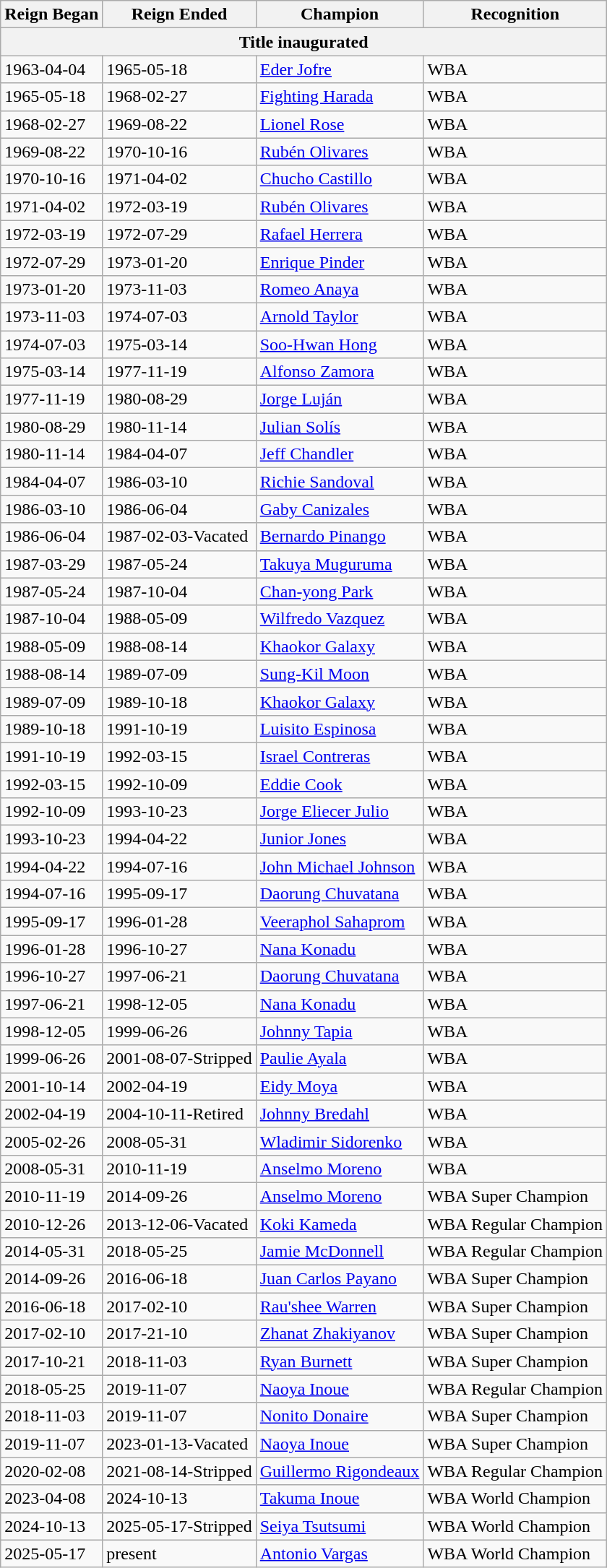<table class="wikitable">
<tr>
<th>Reign Began</th>
<th>Reign Ended</th>
<th>Champion</th>
<th>Recognition</th>
</tr>
<tr>
<th colspan="4">Title inaugurated</th>
</tr>
<tr>
<td>1963-04-04</td>
<td>1965-05-18</td>
<td> <a href='#'>Eder Jofre</a></td>
<td>WBA</td>
</tr>
<tr>
<td>1965-05-18</td>
<td>1968-02-27</td>
<td> <a href='#'>Fighting Harada</a></td>
<td>WBA</td>
</tr>
<tr>
<td>1968-02-27</td>
<td>1969-08-22</td>
<td> <a href='#'>Lionel Rose</a></td>
<td>WBA</td>
</tr>
<tr>
<td>1969-08-22</td>
<td>1970-10-16</td>
<td> <a href='#'>Rubén Olivares</a></td>
<td>WBA</td>
</tr>
<tr>
<td>1970-10-16</td>
<td>1971-04-02</td>
<td> <a href='#'>Chucho Castillo</a></td>
<td>WBA</td>
</tr>
<tr>
<td>1971-04-02</td>
<td>1972-03-19</td>
<td> <a href='#'>Rubén Olivares</a></td>
<td>WBA</td>
</tr>
<tr>
<td>1972-03-19</td>
<td>1972-07-29</td>
<td> <a href='#'>Rafael Herrera</a></td>
<td>WBA</td>
</tr>
<tr>
<td>1972-07-29</td>
<td>1973-01-20</td>
<td> <a href='#'>Enrique Pinder</a></td>
<td>WBA</td>
</tr>
<tr>
<td>1973-01-20</td>
<td>1973-11-03</td>
<td> <a href='#'>Romeo Anaya</a></td>
<td>WBA</td>
</tr>
<tr>
<td>1973-11-03</td>
<td>1974-07-03</td>
<td> <a href='#'>Arnold Taylor</a></td>
<td>WBA</td>
</tr>
<tr>
<td>1974-07-03</td>
<td>1975-03-14</td>
<td> <a href='#'>Soo-Hwan Hong</a></td>
<td>WBA</td>
</tr>
<tr>
<td>1975-03-14</td>
<td>1977-11-19</td>
<td> <a href='#'>Alfonso Zamora</a></td>
<td>WBA</td>
</tr>
<tr>
<td>1977-11-19</td>
<td>1980-08-29</td>
<td> <a href='#'>Jorge Luján</a></td>
<td>WBA</td>
</tr>
<tr>
<td>1980-08-29</td>
<td>1980-11-14</td>
<td> <a href='#'>Julian Solís</a></td>
<td>WBA</td>
</tr>
<tr>
<td>1980-11-14</td>
<td>1984-04-07</td>
<td> <a href='#'>Jeff Chandler</a></td>
<td>WBA</td>
</tr>
<tr>
<td>1984-04-07</td>
<td>1986-03-10</td>
<td> <a href='#'>Richie Sandoval</a></td>
<td>WBA</td>
</tr>
<tr>
<td>1986-03-10</td>
<td>1986-06-04</td>
<td> <a href='#'>Gaby Canizales</a></td>
<td>WBA</td>
</tr>
<tr>
<td>1986-06-04</td>
<td>1987-02-03-Vacated</td>
<td> <a href='#'>Bernardo Pinango</a></td>
<td>WBA</td>
</tr>
<tr>
<td>1987-03-29</td>
<td>1987-05-24</td>
<td> <a href='#'>Takuya Muguruma</a></td>
<td>WBA</td>
</tr>
<tr>
<td>1987-05-24</td>
<td>1987-10-04</td>
<td> <a href='#'>Chan-yong Park</a></td>
<td>WBA</td>
</tr>
<tr>
<td>1987-10-04</td>
<td>1988-05-09</td>
<td> <a href='#'>Wilfredo Vazquez</a></td>
<td>WBA</td>
</tr>
<tr>
<td>1988-05-09</td>
<td>1988-08-14</td>
<td> <a href='#'>Khaokor Galaxy</a></td>
<td>WBA</td>
</tr>
<tr>
<td>1988-08-14</td>
<td>1989-07-09</td>
<td> <a href='#'>Sung-Kil Moon</a></td>
<td>WBA</td>
</tr>
<tr>
<td>1989-07-09</td>
<td>1989-10-18</td>
<td> <a href='#'>Khaokor Galaxy</a></td>
<td>WBA</td>
</tr>
<tr>
<td>1989-10-18</td>
<td>1991-10-19</td>
<td> <a href='#'>Luisito Espinosa</a></td>
<td>WBA</td>
</tr>
<tr>
<td>1991-10-19</td>
<td>1992-03-15</td>
<td> <a href='#'>Israel Contreras</a></td>
<td>WBA</td>
</tr>
<tr>
<td>1992-03-15</td>
<td>1992-10-09</td>
<td> <a href='#'>Eddie Cook</a></td>
<td>WBA</td>
</tr>
<tr>
<td>1992-10-09</td>
<td>1993-10-23</td>
<td> <a href='#'>Jorge Eliecer Julio</a></td>
<td>WBA</td>
</tr>
<tr>
<td>1993-10-23</td>
<td>1994-04-22</td>
<td> <a href='#'>Junior Jones</a></td>
<td>WBA</td>
</tr>
<tr>
<td>1994-04-22</td>
<td>1994-07-16</td>
<td> <a href='#'>John Michael Johnson</a></td>
<td>WBA</td>
</tr>
<tr>
<td>1994-07-16</td>
<td>1995-09-17</td>
<td> <a href='#'>Daorung Chuvatana</a></td>
<td>WBA</td>
</tr>
<tr>
<td>1995-09-17</td>
<td>1996-01-28</td>
<td> <a href='#'>Veeraphol Sahaprom</a></td>
<td>WBA</td>
</tr>
<tr>
<td>1996-01-28</td>
<td>1996-10-27</td>
<td> <a href='#'>Nana Konadu</a></td>
<td>WBA</td>
</tr>
<tr>
<td>1996-10-27</td>
<td>1997-06-21</td>
<td> <a href='#'>Daorung Chuvatana</a></td>
<td>WBA</td>
</tr>
<tr>
<td>1997-06-21</td>
<td>1998-12-05</td>
<td> <a href='#'>Nana Konadu</a></td>
<td>WBA</td>
</tr>
<tr>
<td>1998-12-05</td>
<td>1999-06-26</td>
<td> <a href='#'>Johnny Tapia</a></td>
<td>WBA</td>
</tr>
<tr>
<td>1999-06-26</td>
<td>2001-08-07-Stripped</td>
<td> <a href='#'>Paulie Ayala</a></td>
<td>WBA</td>
</tr>
<tr>
<td>2001-10-14</td>
<td>2002-04-19</td>
<td> <a href='#'>Eidy Moya</a></td>
<td>WBA</td>
</tr>
<tr>
<td>2002-04-19</td>
<td>2004-10-11-Retired</td>
<td> <a href='#'>Johnny Bredahl</a></td>
<td>WBA</td>
</tr>
<tr>
<td>2005-02-26</td>
<td>2008-05-31</td>
<td> <a href='#'>Wladimir Sidorenko</a></td>
<td>WBA</td>
</tr>
<tr>
<td>2008-05-31</td>
<td>2010-11-19</td>
<td> <a href='#'>Anselmo Moreno</a></td>
<td>WBA</td>
</tr>
<tr>
<td>2010-11-19</td>
<td>2014-09-26</td>
<td> <a href='#'>Anselmo Moreno</a></td>
<td>WBA Super Champion</td>
</tr>
<tr>
<td>2010-12-26</td>
<td>2013-12-06-Vacated</td>
<td> <a href='#'>Koki Kameda</a></td>
<td>WBA Regular Champion</td>
</tr>
<tr>
<td>2014-05-31</td>
<td>2018-05-25</td>
<td> <a href='#'>Jamie McDonnell</a></td>
<td>WBA Regular Champion</td>
</tr>
<tr>
<td>2014-09-26</td>
<td>2016-06-18</td>
<td> <a href='#'>Juan Carlos Payano</a></td>
<td>WBA Super Champion</td>
</tr>
<tr>
<td>2016-06-18</td>
<td>2017-02-10</td>
<td> <a href='#'>Rau'shee Warren</a></td>
<td>WBA Super Champion</td>
</tr>
<tr>
<td>2017-02-10</td>
<td>2017-21-10</td>
<td> <a href='#'>Zhanat Zhakiyanov</a></td>
<td>WBA Super Champion</td>
</tr>
<tr>
<td>2017-10-21</td>
<td>2018-11-03</td>
<td> <a href='#'>Ryan Burnett</a></td>
<td>WBA Super Champion</td>
</tr>
<tr>
<td>2018-05-25</td>
<td>2019-11-07</td>
<td> <a href='#'>Naoya Inoue</a></td>
<td>WBA Regular Champion</td>
</tr>
<tr>
<td>2018-11-03</td>
<td>2019-11-07</td>
<td> <a href='#'>Nonito Donaire</a></td>
<td>WBA Super Champion</td>
</tr>
<tr>
<td>2019-11-07</td>
<td>2023-01-13-Vacated</td>
<td> <a href='#'>Naoya Inoue</a></td>
<td>WBA Super Champion</td>
</tr>
<tr>
<td>2020-02-08</td>
<td>2021-08-14-Stripped</td>
<td> <a href='#'>Guillermo Rigondeaux</a></td>
<td>WBA Regular Champion</td>
</tr>
<tr>
<td>2023-04-08</td>
<td>2024-10-13</td>
<td> <a href='#'>Takuma Inoue</a></td>
<td>WBA World Champion</td>
</tr>
<tr>
<td>2024-10-13</td>
<td>2025-05-17-Stripped</td>
<td> <a href='#'>Seiya Tsutsumi</a></td>
<td>WBA World Champion</td>
</tr>
<tr>
<td>2025-05-17</td>
<td>present</td>
<td> <a href='#'>Antonio Vargas</a></td>
<td>WBA World Champion</td>
</tr>
</table>
